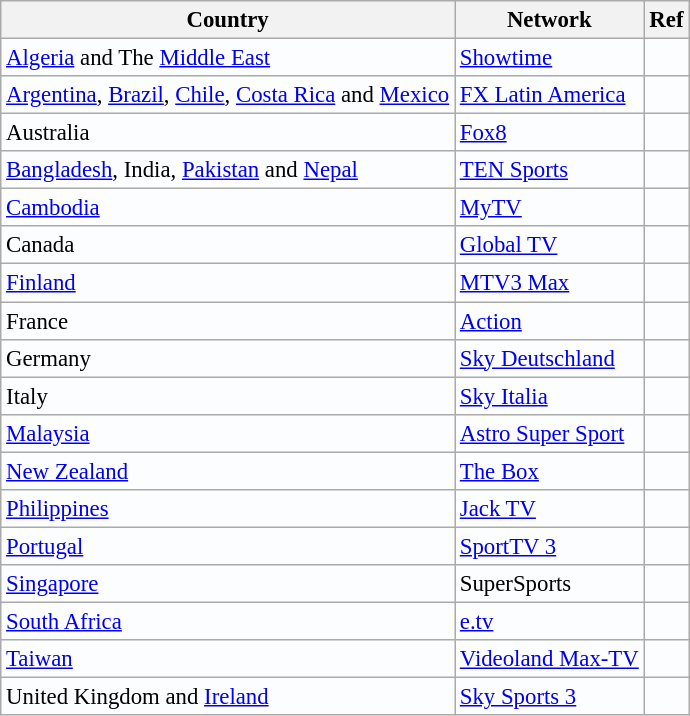<table class="wikitable" style="background:#fcfdff; font-size:95%;">
<tr>
<th>Country</th>
<th>Network</th>
<th>Ref</th>
</tr>
<tr>
<td><a href='#'>Algeria</a> and The <a href='#'>Middle East</a></td>
<td><a href='#'>Showtime</a></td>
<td></td>
</tr>
<tr>
<td><a href='#'>Argentina</a>, <a href='#'>Brazil</a>, <a href='#'>Chile</a>, <a href='#'>Costa Rica</a> and <a href='#'>Mexico</a></td>
<td><a href='#'>FX Latin America</a></td>
<td></td>
</tr>
<tr>
<td>Australia</td>
<td><a href='#'>Fox8</a></td>
<td></td>
</tr>
<tr>
<td><a href='#'>Bangladesh</a>, India, <a href='#'>Pakistan</a> and <a href='#'>Nepal</a></td>
<td><a href='#'>TEN Sports</a></td>
<td></td>
</tr>
<tr>
<td><a href='#'>Cambodia</a></td>
<td><a href='#'>MyTV</a></td>
<td></td>
</tr>
<tr>
<td>Canada</td>
<td><a href='#'>Global TV</a></td>
<td></td>
</tr>
<tr>
<td><a href='#'>Finland</a></td>
<td><a href='#'>MTV3 Max</a></td>
<td></td>
</tr>
<tr>
<td>France</td>
<td><a href='#'>Action</a></td>
<td></td>
</tr>
<tr>
<td>Germany</td>
<td><a href='#'>Sky Deutschland</a></td>
<td></td>
</tr>
<tr>
<td>Italy</td>
<td><a href='#'>Sky Italia</a></td>
<td></td>
</tr>
<tr>
<td><a href='#'>Malaysia</a></td>
<td><a href='#'>Astro Super Sport</a></td>
<td></td>
</tr>
<tr>
<td><a href='#'>New Zealand</a></td>
<td><a href='#'>The Box</a></td>
<td></td>
</tr>
<tr>
<td><a href='#'>Philippines</a></td>
<td><a href='#'>Jack TV</a></td>
<td></td>
</tr>
<tr>
<td><a href='#'>Portugal</a></td>
<td><a href='#'>SportTV 3</a></td>
<td></td>
</tr>
<tr>
<td><a href='#'>Singapore</a></td>
<td>SuperSports</td>
<td></td>
</tr>
<tr>
<td><a href='#'>South Africa</a></td>
<td><a href='#'>e.tv</a></td>
<td></td>
</tr>
<tr>
<td><a href='#'>Taiwan</a></td>
<td><a href='#'>Videoland Max-TV</a></td>
<td></td>
</tr>
<tr>
<td>United Kingdom and <a href='#'>Ireland</a></td>
<td><a href='#'>Sky Sports 3</a></td>
<td></td>
</tr>
</table>
